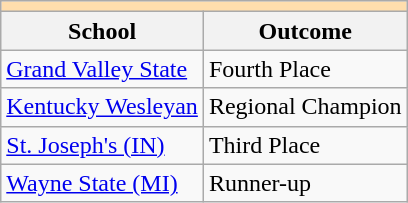<table class="wikitable" style="float:left;margin-right:1em;">
<tr>
<th colspan="3" style="background:#ffdead;"></th>
</tr>
<tr>
<th>School</th>
<th>Outcome</th>
</tr>
<tr>
<td><a href='#'>Grand Valley State</a></td>
<td>Fourth Place</td>
</tr>
<tr>
<td><a href='#'>Kentucky Wesleyan</a></td>
<td>Regional Champion</td>
</tr>
<tr>
<td><a href='#'>St. Joseph's (IN)</a></td>
<td>Third Place</td>
</tr>
<tr>
<td><a href='#'>Wayne State (MI)</a></td>
<td>Runner-up</td>
</tr>
</table>
